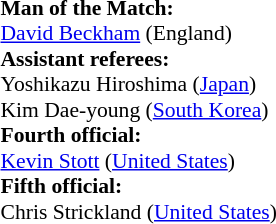<table width=50% style="font-size: 90%">
<tr>
<td><br><strong>Man of the Match:</strong>
<br><a href='#'>David Beckham</a> (England)<br><strong>Assistant referees:</strong>
<br>Yoshikazu Hiroshima (<a href='#'>Japan</a>)
<br>Kim Dae-young (<a href='#'>South Korea</a>)
<br><strong>Fourth official:</strong>
<br><a href='#'>Kevin Stott</a> (<a href='#'>United States</a>)
<br><strong>Fifth official:</strong>
<br>Chris Strickland (<a href='#'>United States</a>)</td>
</tr>
</table>
